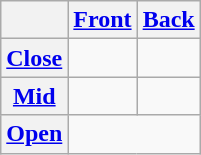<table class="wikitable" style=text-align:center>
<tr>
<th></th>
<th><a href='#'>Front</a></th>
<th><a href='#'>Back</a></th>
</tr>
<tr>
<th><a href='#'>Close</a></th>
<td></td>
<td></td>
</tr>
<tr>
<th><a href='#'>Mid</a></th>
<td></td>
<td></td>
</tr>
<tr>
<th><a href='#'>Open</a></th>
<td colspan="2"></td>
</tr>
</table>
